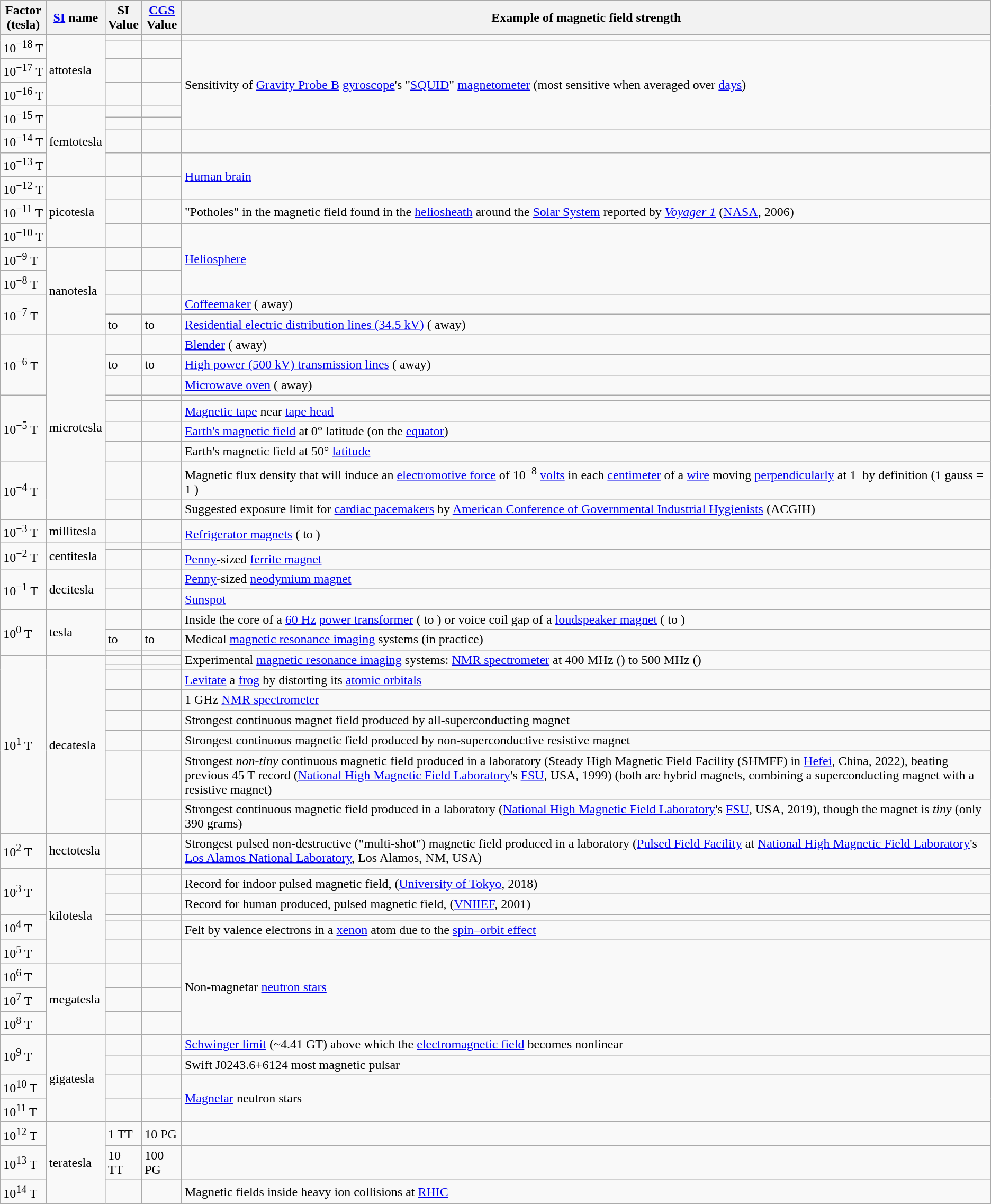<table class="wikitable">
<tr>
<th>Factor<br>(tesla)</th>
<th><a href='#'>SI</a> name</th>
<th>SI<br>Value</th>
<th><a href='#'>CGS</a><br>Value</th>
<th>Example of magnetic field strength</th>
</tr>
<tr>
<td rowspan="2">10<sup>−18</sup> T</td>
<td rowspan="4">attotesla</td>
<td></td>
<td></td>
<td></td>
</tr>
<tr>
<td></td>
<td></td>
<td rowspan="5">Sensitivity of <a href='#'>Gravity Probe B</a> <a href='#'>gyroscope</a>'s "<a href='#'>SQUID</a>" <a href='#'>magnetometer</a> (most sensitive when averaged over <a href='#'>days</a>)</td>
</tr>
<tr>
<td>10<sup>−17</sup> T</td>
<td></td>
<td></td>
</tr>
<tr>
<td>10<sup>−16</sup> T</td>
<td></td>
<td></td>
</tr>
<tr>
<td rowspan="2">10<sup>−15</sup> T</td>
<td rowspan="4">femtotesla</td>
<td></td>
<td></td>
</tr>
<tr>
<td></td>
<td></td>
</tr>
<tr>
<td>10<sup>−14</sup> T</td>
<td></td>
<td></td>
<td></td>
</tr>
<tr>
<td>10<sup>−13</sup> T</td>
<td></td>
<td></td>
<td rowspan="2"><a href='#'>Human brain</a></td>
</tr>
<tr>
<td>10<sup>−12</sup> T</td>
<td rowspan="3">picotesla</td>
<td></td>
<td></td>
</tr>
<tr>
<td>10<sup>−11</sup> T</td>
<td></td>
<td></td>
<td>"Potholes" in the magnetic field found in the <a href='#'>heliosheath</a> around the <a href='#'>Solar System</a> reported by <em><a href='#'>Voyager 1</a></em> (<a href='#'>NASA</a>, 2006)</td>
</tr>
<tr>
<td>10<sup>−10</sup> T</td>
<td></td>
<td></td>
<td rowspan="3"><a href='#'>Heliosphere</a></td>
</tr>
<tr>
<td>10<sup>−9</sup> T</td>
<td rowspan="4">nanotesla</td>
<td></td>
<td></td>
</tr>
<tr>
<td>10<sup>−8</sup> T</td>
<td></td>
<td></td>
</tr>
<tr>
<td rowspan="2">10<sup>−7</sup> T</td>
<td></td>
<td></td>
<td><a href='#'>Coffeemaker</a> ( away)</td>
</tr>
<tr>
<td> to </td>
<td> to </td>
<td><a href='#'>Residential electric distribution lines (34.5 kV)</a> ( away)</td>
</tr>
<tr>
<td rowspan="3">10<sup>−6</sup> T</td>
<td rowspan="9">microtesla</td>
<td></td>
<td></td>
<td><a href='#'>Blender</a> ( away)</td>
</tr>
<tr>
<td> to </td>
<td> to </td>
<td><a href='#'>High power (500 kV) transmission lines</a> ( away)</td>
</tr>
<tr>
<td></td>
<td></td>
<td><a href='#'>Microwave oven</a> ( away)</td>
</tr>
<tr>
<td rowspan="4">10<sup>−5</sup> T</td>
<td></td>
<td></td>
<td></td>
</tr>
<tr>
<td></td>
<td></td>
<td><a href='#'>Magnetic tape</a> near <a href='#'>tape head</a></td>
</tr>
<tr>
<td></td>
<td></td>
<td><a href='#'>Earth's magnetic field</a> at 0° latitude (on the <a href='#'>equator</a>)</td>
</tr>
<tr>
<td></td>
<td></td>
<td>Earth's magnetic field at 50° <a href='#'>latitude</a></td>
</tr>
<tr>
<td rowspan="2">10<sup>−4</sup> T</td>
<td></td>
<td></td>
<td>Magnetic flux density that will induce an <a href='#'>electromotive force</a> of 10<sup>−8</sup> <a href='#'>volts</a> in each <a href='#'>centimeter</a> of a <a href='#'>wire</a> moving <a href='#'>perpendicularly</a> at 1  by definition (1 gauss = 1 )</td>
</tr>
<tr>
<td></td>
<td></td>
<td>Suggested exposure limit for <a href='#'>cardiac pacemakers</a> by <a href='#'>American Conference of Governmental Industrial Hygienists</a> (ACGIH)</td>
</tr>
<tr>
<td>10<sup>−3</sup> T</td>
<td>millitesla</td>
<td></td>
<td></td>
<td rowspan="2"><a href='#'>Refrigerator magnets</a> ( to )</td>
</tr>
<tr>
<td rowspan="2">10<sup>−2</sup> T</td>
<td rowspan="2">centitesla</td>
<td></td>
<td></td>
</tr>
<tr>
<td></td>
<td></td>
<td><a href='#'>Penny</a>-sized <a href='#'>ferrite magnet</a></td>
</tr>
<tr>
<td rowspan="2">10<sup>−1</sup> T</td>
<td rowspan="2">decitesla</td>
<td></td>
<td></td>
<td><a href='#'>Penny</a>-sized <a href='#'>neodymium magnet</a></td>
</tr>
<tr>
<td></td>
<td></td>
<td><a href='#'>Sunspot</a></td>
</tr>
<tr>
<td rowspan="3">10<sup>0</sup> T</td>
<td rowspan="3">tesla</td>
<td></td>
<td></td>
<td>Inside the core of a <a href='#'>60 Hz</a> <a href='#'>power transformer</a> ( to  ) or voice coil gap of a <a href='#'>loudspeaker magnet</a> ( to  )</td>
</tr>
<tr>
<td> to </td>
<td> to </td>
<td>Medical <a href='#'>magnetic resonance imaging</a> systems (in practice)</td>
</tr>
<tr>
<td></td>
<td></td>
<td rowspan="3">Experimental <a href='#'>magnetic resonance imaging</a> systems: <a href='#'>NMR spectrometer</a> at 400 MHz () to 500 MHz ()</td>
</tr>
<tr>
<td rowspan="8">10<sup>1</sup> T</td>
<td rowspan="8">decatesla</td>
<td></td>
<td></td>
</tr>
<tr>
<td></td>
<td></td>
</tr>
<tr>
<td></td>
<td></td>
<td><a href='#'>Levitate</a> a <a href='#'>frog</a> by distorting its <a href='#'>atomic orbitals</a></td>
</tr>
<tr>
<td></td>
<td></td>
<td>1 GHz <a href='#'>NMR spectrometer</a></td>
</tr>
<tr>
<td></td>
<td></td>
<td>Strongest continuous magnet field produced by all-superconducting magnet</td>
</tr>
<tr>
<td></td>
<td></td>
<td>Strongest continuous magnetic field produced by non-superconductive resistive magnet</td>
</tr>
<tr>
<td></td>
<td></td>
<td>Strongest <em>non-tiny</em> continuous magnetic field produced in a laboratory (Steady High Magnetic Field Facility (SHMFF) in <a href='#'>Hefei</a>, China, 2022), beating previous 45 T record (<a href='#'>National High Magnetic Field Laboratory</a>'s <a href='#'>FSU</a>, USA, 1999) (both are hybrid magnets, combining a superconducting magnet with a resistive magnet)</td>
</tr>
<tr>
<td></td>
<td></td>
<td>Strongest continuous magnetic field produced in a laboratory (<a href='#'>National High Magnetic Field Laboratory</a>'s <a href='#'>FSU</a>, USA, 2019), though the magnet is <em>tiny</em> (only 390 grams)</td>
</tr>
<tr>
<td>10<sup>2</sup> T</td>
<td>hectotesla</td>
<td></td>
<td></td>
<td>Strongest pulsed non-destructive ("multi-shot") magnetic field produced in a laboratory (<a href='#'>Pulsed Field Facility</a> at <a href='#'>National High Magnetic Field Laboratory</a>'s <a href='#'>Los Alamos National Laboratory</a>, Los Alamos, NM, USA)</td>
</tr>
<tr>
<td rowspan="3">10<sup>3</sup> T</td>
<td rowspan="6">kilotesla</td>
<td></td>
<td></td>
<td></td>
</tr>
<tr>
<td></td>
<td></td>
<td>Record for indoor pulsed magnetic field, (<a href='#'>University of Tokyo</a>, 2018)</td>
</tr>
<tr>
<td></td>
<td></td>
<td>Record for human produced, pulsed magnetic field, (<a href='#'>VNIIEF</a>, 2001)</td>
</tr>
<tr>
<td rowspan="2">10<sup>4</sup> T</td>
<td></td>
<td></td>
<td></td>
</tr>
<tr>
<td></td>
<td></td>
<td>Felt by valence electrons in a <a href='#'>xenon</a> atom due to the <a href='#'>spin–orbit effect</a></td>
</tr>
<tr>
<td>10<sup>5</sup> T</td>
<td></td>
<td></td>
<td rowspan="4">Non-magnetar <a href='#'>neutron stars</a></td>
</tr>
<tr>
<td>10<sup>6</sup> T</td>
<td rowspan="3">megatesla</td>
<td></td>
<td></td>
</tr>
<tr>
<td>10<sup>7</sup> T</td>
<td></td>
<td></td>
</tr>
<tr>
<td>10<sup>8</sup> T</td>
<td></td>
<td></td>
</tr>
<tr>
<td rowspan="2">10<sup>9</sup> T</td>
<td rowspan="4">gigatesla</td>
<td></td>
<td></td>
<td><a href='#'>Schwinger limit</a> (~4.41 GT) above which the <a href='#'>electromagnetic field</a> becomes nonlinear</td>
</tr>
<tr>
<td></td>
<td></td>
<td>Swift J0243.6+6124 most magnetic pulsar</td>
</tr>
<tr>
<td>10<sup>10</sup> T</td>
<td></td>
<td></td>
<td rowspan="2"><a href='#'>Magnetar</a> neutron stars</td>
</tr>
<tr>
<td>10<sup>11</sup> T</td>
<td></td>
<td></td>
</tr>
<tr>
<td>10<sup>12</sup> T</td>
<td rowspan="3">teratesla</td>
<td>1 TT</td>
<td>10 PG</td>
<td></td>
</tr>
<tr>
<td rowspan="1">10<sup>13</sup> T</td>
<td>10 TT</td>
<td>100 PG</td>
<td></td>
</tr>
<tr>
<td>10<sup>14</sup> T</td>
<td></td>
<td></td>
<td>Magnetic fields inside heavy ion collisions at <a href='#'>RHIC</a></td>
</tr>
</table>
